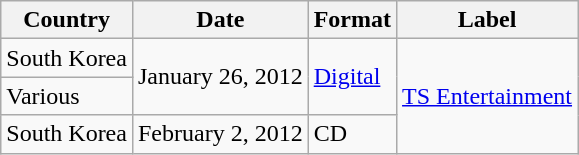<table class="wikitable">
<tr>
<th>Country</th>
<th>Date</th>
<th>Format</th>
<th>Label</th>
</tr>
<tr>
<td rowspan="1">South Korea</td>
<td rowspan="2">January 26, 2012</td>
<td rowspan="2"><a href='#'>Digital</a></td>
<td rowspan="3"><a href='#'>TS Entertainment</a></td>
</tr>
<tr>
<td rowspan="1">Various</td>
</tr>
<tr>
<td rowspan="1">South Korea</td>
<td rowspan="1">February 2, 2012</td>
<td>CD</td>
</tr>
</table>
